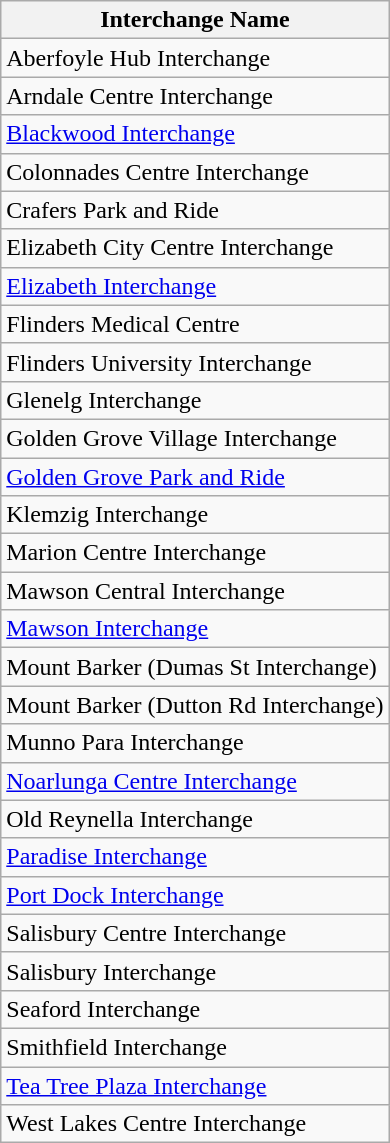<table class="wikitable">
<tr>
<th>Interchange Name</th>
</tr>
<tr>
<td>Aberfoyle Hub Interchange</td>
</tr>
<tr>
<td>Arndale Centre Interchange</td>
</tr>
<tr>
<td><a href='#'>Blackwood Interchange</a></td>
</tr>
<tr>
<td>Colonnades Centre Interchange</td>
</tr>
<tr>
<td>Crafers Park and Ride</td>
</tr>
<tr>
<td>Elizabeth City Centre Interchange</td>
</tr>
<tr>
<td><a href='#'>Elizabeth Interchange</a></td>
</tr>
<tr>
<td>Flinders Medical Centre</td>
</tr>
<tr>
<td>Flinders University Interchange</td>
</tr>
<tr>
<td>Glenelg Interchange</td>
</tr>
<tr>
<td>Golden Grove Village Interchange</td>
</tr>
<tr>
<td><a href='#'>Golden Grove Park and Ride</a></td>
</tr>
<tr>
<td>Klemzig Interchange</td>
</tr>
<tr>
<td>Marion Centre Interchange</td>
</tr>
<tr>
<td>Mawson Central Interchange</td>
</tr>
<tr>
<td><a href='#'>Mawson Interchange</a></td>
</tr>
<tr>
<td>Mount Barker (Dumas St Interchange)</td>
</tr>
<tr>
<td>Mount Barker (Dutton Rd Interchange)</td>
</tr>
<tr>
<td>Munno Para Interchange</td>
</tr>
<tr>
<td><a href='#'>Noarlunga Centre Interchange</a></td>
</tr>
<tr>
<td>Old Reynella Interchange</td>
</tr>
<tr>
<td><a href='#'>Paradise Interchange</a></td>
</tr>
<tr>
<td><a href='#'>Port Dock Interchange</a></td>
</tr>
<tr>
<td>Salisbury Centre Interchange</td>
</tr>
<tr>
<td>Salisbury Interchange</td>
</tr>
<tr>
<td>Seaford Interchange</td>
</tr>
<tr>
<td>Smithfield Interchange</td>
</tr>
<tr>
<td><a href='#'>Tea Tree Plaza Interchange</a></td>
</tr>
<tr>
<td>West Lakes Centre Interchange</td>
</tr>
</table>
